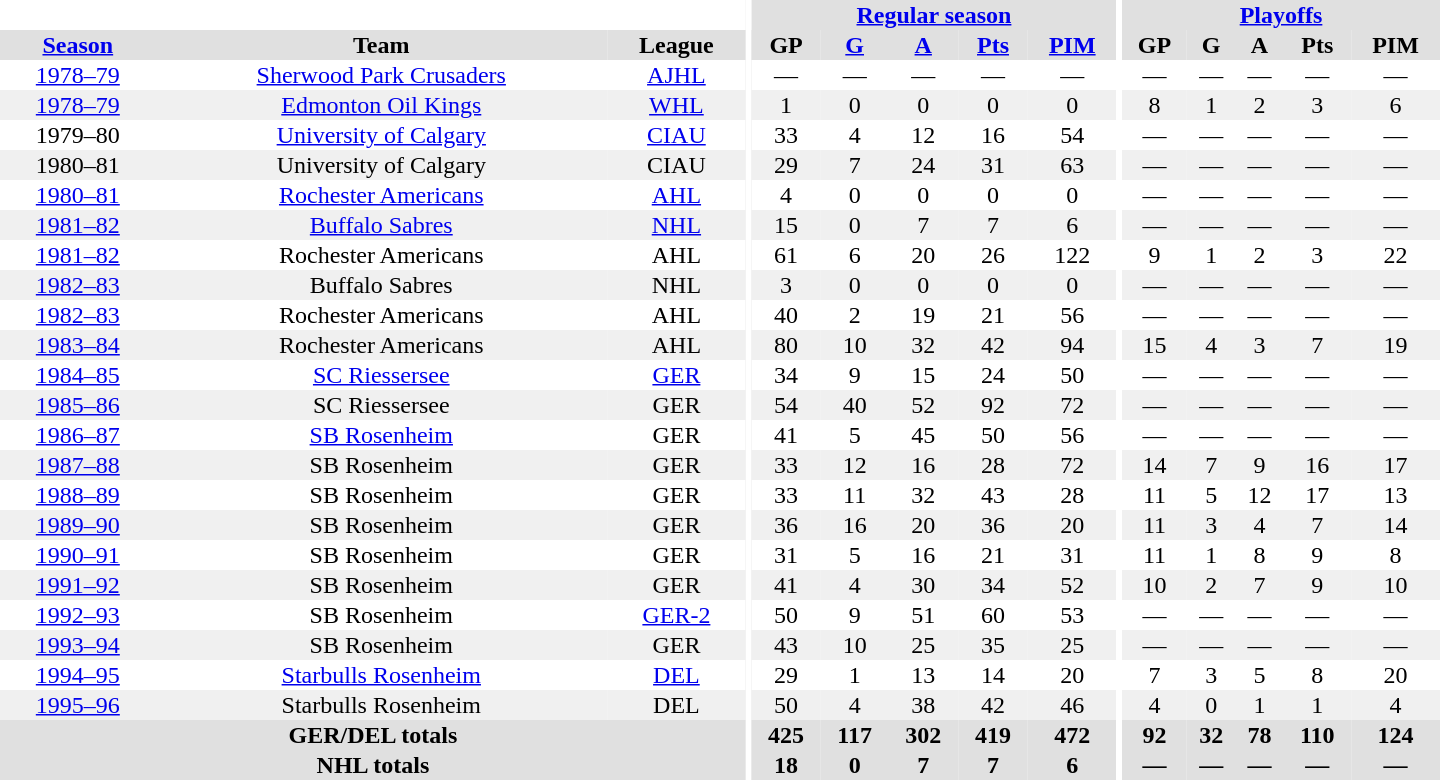<table border="0" cellpadding="1" cellspacing="0" style="text-align:center; width:60em">
<tr bgcolor="#e0e0e0">
<th colspan="3" bgcolor="#ffffff"></th>
<th rowspan="100" bgcolor="#ffffff"></th>
<th colspan="5"><a href='#'>Regular season</a></th>
<th rowspan="100" bgcolor="#ffffff"></th>
<th colspan="5"><a href='#'>Playoffs</a></th>
</tr>
<tr bgcolor="#e0e0e0">
<th><a href='#'>Season</a></th>
<th>Team</th>
<th>League</th>
<th>GP</th>
<th><a href='#'>G</a></th>
<th><a href='#'>A</a></th>
<th><a href='#'>Pts</a></th>
<th><a href='#'>PIM</a></th>
<th>GP</th>
<th>G</th>
<th>A</th>
<th>Pts</th>
<th>PIM</th>
</tr>
<tr>
<td><a href='#'>1978–79</a></td>
<td><a href='#'>Sherwood Park Crusaders</a></td>
<td><a href='#'>AJHL</a></td>
<td>—</td>
<td>—</td>
<td>—</td>
<td>—</td>
<td>—</td>
<td>—</td>
<td>—</td>
<td>—</td>
<td>—</td>
<td>—</td>
</tr>
<tr bgcolor="#f0f0f0">
<td><a href='#'>1978–79</a></td>
<td><a href='#'>Edmonton Oil Kings</a></td>
<td><a href='#'>WHL</a></td>
<td>1</td>
<td>0</td>
<td>0</td>
<td>0</td>
<td>0</td>
<td>8</td>
<td>1</td>
<td>2</td>
<td>3</td>
<td>6</td>
</tr>
<tr>
<td>1979–80</td>
<td><a href='#'>University of Calgary</a></td>
<td><a href='#'>CIAU</a></td>
<td>33</td>
<td>4</td>
<td>12</td>
<td>16</td>
<td>54</td>
<td>—</td>
<td>—</td>
<td>—</td>
<td>—</td>
<td>—</td>
</tr>
<tr bgcolor="#f0f0f0">
<td>1980–81</td>
<td>University of Calgary</td>
<td>CIAU</td>
<td>29</td>
<td>7</td>
<td>24</td>
<td>31</td>
<td>63</td>
<td>—</td>
<td>—</td>
<td>—</td>
<td>—</td>
<td>—</td>
</tr>
<tr>
<td><a href='#'>1980–81</a></td>
<td><a href='#'>Rochester Americans</a></td>
<td><a href='#'>AHL</a></td>
<td>4</td>
<td>0</td>
<td>0</td>
<td>0</td>
<td>0</td>
<td>—</td>
<td>—</td>
<td>—</td>
<td>—</td>
<td>—</td>
</tr>
<tr bgcolor="#f0f0f0">
<td><a href='#'>1981–82</a></td>
<td><a href='#'>Buffalo Sabres</a></td>
<td><a href='#'>NHL</a></td>
<td>15</td>
<td>0</td>
<td>7</td>
<td>7</td>
<td>6</td>
<td>—</td>
<td>—</td>
<td>—</td>
<td>—</td>
<td>—</td>
</tr>
<tr>
<td><a href='#'>1981–82</a></td>
<td>Rochester Americans</td>
<td>AHL</td>
<td>61</td>
<td>6</td>
<td>20</td>
<td>26</td>
<td>122</td>
<td>9</td>
<td>1</td>
<td>2</td>
<td>3</td>
<td>22</td>
</tr>
<tr bgcolor="#f0f0f0">
<td><a href='#'>1982–83</a></td>
<td>Buffalo Sabres</td>
<td>NHL</td>
<td>3</td>
<td>0</td>
<td>0</td>
<td>0</td>
<td>0</td>
<td>—</td>
<td>—</td>
<td>—</td>
<td>—</td>
<td>—</td>
</tr>
<tr>
<td><a href='#'>1982–83</a></td>
<td>Rochester Americans</td>
<td>AHL</td>
<td>40</td>
<td>2</td>
<td>19</td>
<td>21</td>
<td>56</td>
<td>—</td>
<td>—</td>
<td>—</td>
<td>—</td>
<td>—</td>
</tr>
<tr bgcolor="#f0f0f0">
<td><a href='#'>1983–84</a></td>
<td>Rochester Americans</td>
<td>AHL</td>
<td>80</td>
<td>10</td>
<td>32</td>
<td>42</td>
<td>94</td>
<td>15</td>
<td>4</td>
<td>3</td>
<td>7</td>
<td>19</td>
</tr>
<tr>
<td><a href='#'>1984–85</a></td>
<td><a href='#'>SC Riessersee</a></td>
<td><a href='#'>GER</a></td>
<td>34</td>
<td>9</td>
<td>15</td>
<td>24</td>
<td>50</td>
<td>—</td>
<td>—</td>
<td>—</td>
<td>—</td>
<td>—</td>
</tr>
<tr bgcolor="#f0f0f0">
<td><a href='#'>1985–86</a></td>
<td>SC Riessersee</td>
<td>GER</td>
<td>54</td>
<td>40</td>
<td>52</td>
<td>92</td>
<td>72</td>
<td>—</td>
<td>—</td>
<td>—</td>
<td>—</td>
<td>—</td>
</tr>
<tr>
<td><a href='#'>1986–87</a></td>
<td><a href='#'>SB Rosenheim</a></td>
<td>GER</td>
<td>41</td>
<td>5</td>
<td>45</td>
<td>50</td>
<td>56</td>
<td>—</td>
<td>—</td>
<td>—</td>
<td>—</td>
<td>—</td>
</tr>
<tr bgcolor="#f0f0f0">
<td><a href='#'>1987–88</a></td>
<td>SB Rosenheim</td>
<td>GER</td>
<td>33</td>
<td>12</td>
<td>16</td>
<td>28</td>
<td>72</td>
<td>14</td>
<td>7</td>
<td>9</td>
<td>16</td>
<td>17</td>
</tr>
<tr>
<td><a href='#'>1988–89</a></td>
<td>SB Rosenheim</td>
<td>GER</td>
<td>33</td>
<td>11</td>
<td>32</td>
<td>43</td>
<td>28</td>
<td>11</td>
<td>5</td>
<td>12</td>
<td>17</td>
<td>13</td>
</tr>
<tr bgcolor="#f0f0f0">
<td><a href='#'>1989–90</a></td>
<td>SB Rosenheim</td>
<td>GER</td>
<td>36</td>
<td>16</td>
<td>20</td>
<td>36</td>
<td>20</td>
<td>11</td>
<td>3</td>
<td>4</td>
<td>7</td>
<td>14</td>
</tr>
<tr>
<td><a href='#'>1990–91</a></td>
<td>SB Rosenheim</td>
<td>GER</td>
<td>31</td>
<td>5</td>
<td>16</td>
<td>21</td>
<td>31</td>
<td>11</td>
<td>1</td>
<td>8</td>
<td>9</td>
<td>8</td>
</tr>
<tr bgcolor="#f0f0f0">
<td><a href='#'>1991–92</a></td>
<td>SB Rosenheim</td>
<td>GER</td>
<td>41</td>
<td>4</td>
<td>30</td>
<td>34</td>
<td>52</td>
<td>10</td>
<td>2</td>
<td>7</td>
<td>9</td>
<td>10</td>
</tr>
<tr>
<td><a href='#'>1992–93</a></td>
<td>SB Rosenheim</td>
<td><a href='#'>GER-2</a></td>
<td>50</td>
<td>9</td>
<td>51</td>
<td>60</td>
<td>53</td>
<td>—</td>
<td>—</td>
<td>—</td>
<td>—</td>
<td>—</td>
</tr>
<tr bgcolor="#f0f0f0">
<td><a href='#'>1993–94</a></td>
<td>SB Rosenheim</td>
<td>GER</td>
<td>43</td>
<td>10</td>
<td>25</td>
<td>35</td>
<td>25</td>
<td>—</td>
<td>—</td>
<td>—</td>
<td>—</td>
<td>—</td>
</tr>
<tr>
<td><a href='#'>1994–95</a></td>
<td><a href='#'>Starbulls Rosenheim</a></td>
<td><a href='#'>DEL</a></td>
<td>29</td>
<td>1</td>
<td>13</td>
<td>14</td>
<td>20</td>
<td>7</td>
<td>3</td>
<td>5</td>
<td>8</td>
<td>20</td>
</tr>
<tr bgcolor="#f0f0f0">
<td><a href='#'>1995–96</a></td>
<td>Starbulls Rosenheim</td>
<td>DEL</td>
<td>50</td>
<td>4</td>
<td>38</td>
<td>42</td>
<td>46</td>
<td>4</td>
<td>0</td>
<td>1</td>
<td>1</td>
<td>4</td>
</tr>
<tr bgcolor="#e0e0e0">
<th colspan="3">GER/DEL totals</th>
<th>425</th>
<th>117</th>
<th>302</th>
<th>419</th>
<th>472</th>
<th>92</th>
<th>32</th>
<th>78</th>
<th>110</th>
<th>124</th>
</tr>
<tr bgcolor="#e0e0e0">
<th colspan="3">NHL totals</th>
<th>18</th>
<th>0</th>
<th>7</th>
<th>7</th>
<th>6</th>
<th>—</th>
<th>—</th>
<th>—</th>
<th>—</th>
<th>—</th>
</tr>
</table>
